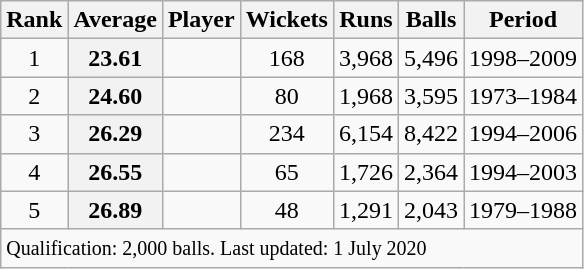<table class="wikitable plainrowheaders sortable">
<tr>
<th scope=col>Rank</th>
<th scope=col>Average</th>
<th scope=col>Player</th>
<th scope=col>Wickets</th>
<th scope=col>Runs</th>
<th scope=col>Balls</th>
<th scope=col>Period</th>
</tr>
<tr>
<td align=center>1</td>
<th scope=row style=text-align:center;>23.61</th>
<td></td>
<td align=center>168</td>
<td align=center>3,968</td>
<td align=center>5,496</td>
<td>1998–2009</td>
</tr>
<tr>
<td align=center>2</td>
<th scope=row style=text-align:center;>24.60</th>
<td></td>
<td align=center>80</td>
<td align=center>1,968</td>
<td align=center>3,595</td>
<td>1973–1984</td>
</tr>
<tr>
<td align=center>3</td>
<th scope=row style=text-align:center;>26.29</th>
<td></td>
<td align=center>234</td>
<td align=center>6,154</td>
<td align=center>8,422</td>
<td>1994–2006</td>
</tr>
<tr>
<td align=center>4</td>
<th scope=row style=text-align:center;>26.55</th>
<td></td>
<td align=center>65</td>
<td align=center>1,726</td>
<td align=center>2,364</td>
<td>1994–2003</td>
</tr>
<tr>
<td align=center>5</td>
<th scope=row style=text-align:center;>26.89</th>
<td></td>
<td align=center>48</td>
<td align=center>1,291</td>
<td align=center>2,043</td>
<td>1979–1988</td>
</tr>
<tr class=sortbottom>
<td colspan=7><small>Qualification: 2,000 balls. Last updated: 1 July 2020</small></td>
</tr>
</table>
